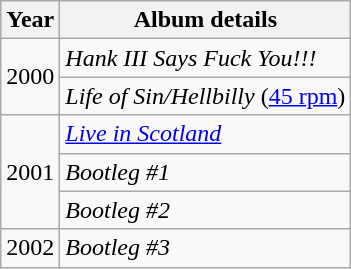<table class="wikitable">
<tr>
<th>Year</th>
<th>Album details</th>
</tr>
<tr>
<td rowspan="2">2000</td>
<td><em>Hank III Says Fuck You!!!</em></td>
</tr>
<tr>
<td><em>Life of Sin/Hellbilly</em> (<a href='#'>45 rpm</a>)</td>
</tr>
<tr>
<td rowspan="3">2001</td>
<td><em><a href='#'>Live in Scotland</a></em></td>
</tr>
<tr>
<td><em>Bootleg #1</em></td>
</tr>
<tr>
<td><em>Bootleg #2</em></td>
</tr>
<tr>
<td>2002</td>
<td><em>Bootleg #3</em></td>
</tr>
</table>
